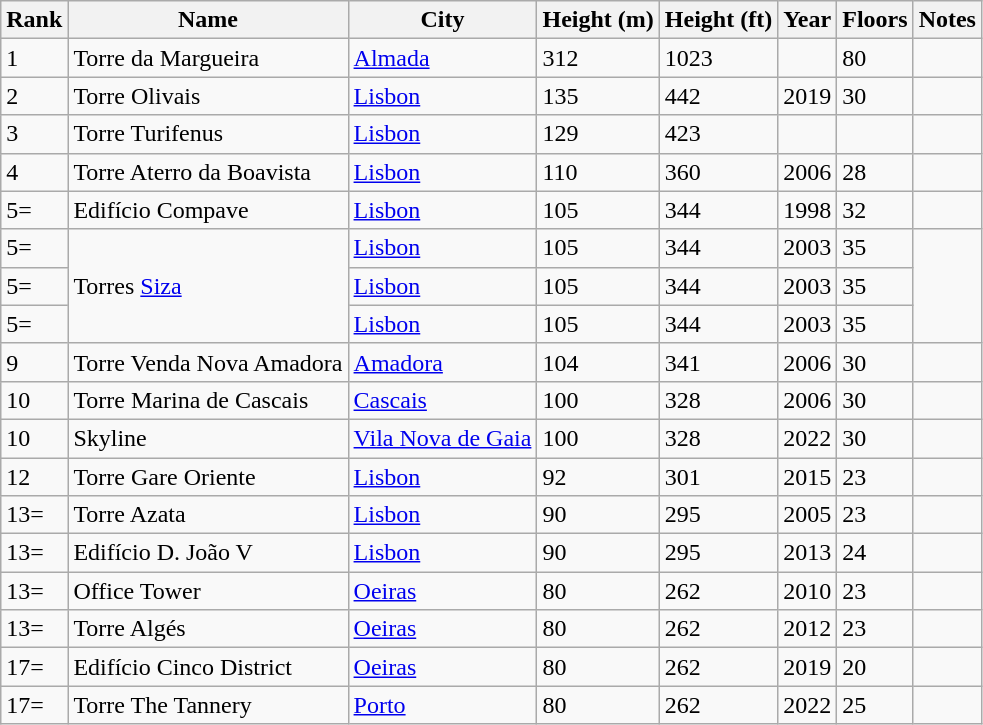<table class="wikitable">
<tr>
<th>Rank</th>
<th>Name</th>
<th>City</th>
<th>Height (m)</th>
<th>Height (ft)</th>
<th>Year</th>
<th>Floors</th>
<th>Notes</th>
</tr>
<tr>
<td>1</td>
<td>Torre da Margueira</td>
<td><a href='#'>Almada</a></td>
<td>312</td>
<td>1023</td>
<td></td>
<td>80</td>
<td></td>
</tr>
<tr>
<td>2</td>
<td>Torre Olivais</td>
<td><a href='#'>Lisbon</a></td>
<td>135</td>
<td>442</td>
<td>2019</td>
<td>30</td>
<td></td>
</tr>
<tr>
<td>3</td>
<td>Torre Turifenus</td>
<td><a href='#'>Lisbon</a></td>
<td>129</td>
<td>423</td>
<td></td>
<td></td>
<td></td>
</tr>
<tr>
<td>4</td>
<td>Torre Aterro da Boavista</td>
<td><a href='#'>Lisbon</a></td>
<td>110</td>
<td>360</td>
<td>2006</td>
<td>28</td>
<td></td>
</tr>
<tr>
<td>5=</td>
<td>Edifício Compave</td>
<td><a href='#'>Lisbon</a></td>
<td>105</td>
<td>344</td>
<td>1998</td>
<td>32</td>
<td></td>
</tr>
<tr>
<td>5=</td>
<td rowspan="3">Torres <a href='#'>Siza</a></td>
<td><a href='#'>Lisbon</a></td>
<td>105</td>
<td>344</td>
<td>2003</td>
<td>35</td>
<td rowspan="3"></td>
</tr>
<tr>
<td>5=</td>
<td><a href='#'>Lisbon</a></td>
<td>105</td>
<td>344</td>
<td>2003</td>
<td>35</td>
</tr>
<tr>
<td>5=</td>
<td><a href='#'>Lisbon</a></td>
<td>105</td>
<td>344</td>
<td>2003</td>
<td>35</td>
</tr>
<tr>
<td>9</td>
<td>Torre Venda Nova Amadora</td>
<td><a href='#'>Amadora</a></td>
<td>104</td>
<td>341</td>
<td>2006</td>
<td>30</td>
<td></td>
</tr>
<tr>
<td>10</td>
<td>Torre Marina de Cascais</td>
<td><a href='#'>Cascais</a></td>
<td>100</td>
<td>328</td>
<td>2006</td>
<td>30</td>
<td></td>
</tr>
<tr>
<td>10</td>
<td>Skyline</td>
<td><a href='#'>Vila Nova de Gaia</a></td>
<td>100</td>
<td>328</td>
<td>2022</td>
<td>30</td>
<td></td>
</tr>
<tr>
<td>12</td>
<td>Torre Gare Oriente</td>
<td><a href='#'>Lisbon</a></td>
<td>92</td>
<td>301</td>
<td>2015</td>
<td>23</td>
<td></td>
</tr>
<tr>
<td>13=</td>
<td>Torre Azata</td>
<td><a href='#'>Lisbon</a></td>
<td>90</td>
<td>295</td>
<td>2005</td>
<td>23</td>
<td></td>
</tr>
<tr>
<td>13=</td>
<td>Edifício D. João V</td>
<td><a href='#'>Lisbon</a></td>
<td>90</td>
<td>295</td>
<td>2013</td>
<td>24</td>
<td></td>
</tr>
<tr>
<td>13=</td>
<td>Office Tower</td>
<td><a href='#'>Oeiras</a></td>
<td>80</td>
<td>262</td>
<td>2010</td>
<td>23</td>
<td></td>
</tr>
<tr>
<td>13=</td>
<td>Torre Algés</td>
<td><a href='#'>Oeiras</a></td>
<td>80</td>
<td>262</td>
<td>2012</td>
<td>23</td>
<td></td>
</tr>
<tr>
<td>17=</td>
<td>Edifício Cinco District</td>
<td><a href='#'>Oeiras</a></td>
<td>80</td>
<td>262</td>
<td>2019</td>
<td>20</td>
<td></td>
</tr>
<tr>
<td>17=</td>
<td>Torre The Tannery</td>
<td><a href='#'>Porto</a></td>
<td>80</td>
<td>262</td>
<td>2022</td>
<td>25</td>
<td></td>
</tr>
</table>
